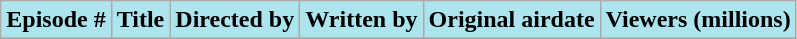<table class="wikitable plainrowheaders">
<tr>
<th style="background: #ACE5EE;">Episode #</th>
<th style="background: #ACE5EE;">Title</th>
<th style="background: #ACE5EE;">Directed by</th>
<th style="background: #ACE5EE;">Written by</th>
<th style="background: #ACE5EE;">Original airdate</th>
<th style="background: #ACE5EE;">Viewers (millions)</th>
</tr>
<tr>
</tr>
</table>
